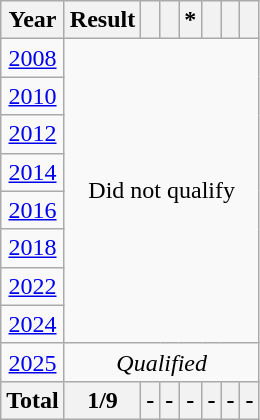<table class="wikitable" style="text-align: center;">
<tr>
<th scope="col">Year</th>
<th scope="col">Result</th>
<th scope="col"></th>
<th scope="col"></th>
<th scope="col">*</th>
<th scope="col"></th>
<th scope="col"></th>
<th scope="col"></th>
</tr>
<tr>
<td> <a href='#'>2008</a></td>
<td rowspan=8 colspan=7>Did not qualify</td>
</tr>
<tr>
<td> <a href='#'>2010</a></td>
</tr>
<tr>
<td> <a href='#'>2012</a></td>
</tr>
<tr>
<td> <a href='#'>2014</a></td>
</tr>
<tr>
<td> <a href='#'>2016</a></td>
</tr>
<tr>
<td> <a href='#'>2018</a></td>
</tr>
<tr>
<td> <a href='#'>2022</a></td>
</tr>
<tr>
<td> <a href='#'>2024</a></td>
</tr>
<tr>
<td> <a href='#'>2025</a></td>
<td colspan=7><em>Qualified</em></td>
</tr>
<tr>
<th>Total</th>
<th>1/9</th>
<th>-</th>
<th>-</th>
<th>-</th>
<th>-</th>
<th>-</th>
<th>-</th>
</tr>
</table>
